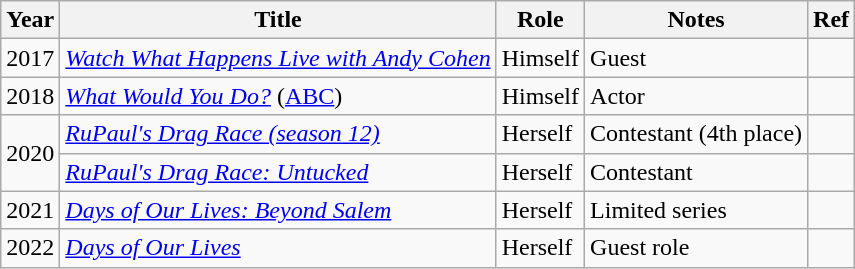<table class="wikitable">
<tr>
<th>Year</th>
<th>Title</th>
<th>Role</th>
<th>Notes</th>
<th>Ref</th>
</tr>
<tr>
<td>2017</td>
<td><em><a href='#'>Watch What Happens Live with Andy Cohen</a></em></td>
<td>Himself</td>
<td>Guest</td>
<td></td>
</tr>
<tr>
<td>2018</td>
<td><em><a href='#'>What Would You Do?</a></em> (<a href='#'>ABC</a>)</td>
<td>Himself</td>
<td>Actor</td>
<td></td>
</tr>
<tr>
<td rowspan="2">2020</td>
<td><em><a href='#'>RuPaul's Drag Race (season 12)</a></em></td>
<td>Herself</td>
<td>Contestant (4th place)</td>
<td></td>
</tr>
<tr>
<td><em><a href='#'>RuPaul's Drag Race: Untucked</a></em></td>
<td>Herself</td>
<td>Contestant</td>
<td></td>
</tr>
<tr>
<td>2021</td>
<td><em><a href='#'>Days of Our Lives: Beyond Salem</a></em></td>
<td>Herself</td>
<td>Limited series</td>
<td></td>
</tr>
<tr>
<td>2022</td>
<td><em><a href='#'>Days of Our Lives</a></em></td>
<td>Herself</td>
<td>Guest role</td>
<td></td>
</tr>
</table>
